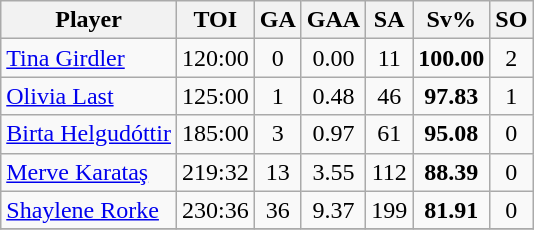<table class="wikitable sortable" style="text-align:center;">
<tr>
<th>Player</th>
<th>TOI</th>
<th>GA</th>
<th>GAA</th>
<th>SA</th>
<th>Sv%</th>
<th>SO</th>
</tr>
<tr>
<td style="text-align:left;"> <a href='#'>Tina Girdler</a></td>
<td>120:00</td>
<td>0</td>
<td>0.00</td>
<td>11</td>
<td><strong>100.00</strong></td>
<td>2</td>
</tr>
<tr>
<td style="text-align:left;"> <a href='#'>Olivia Last</a></td>
<td>125:00</td>
<td>1</td>
<td>0.48</td>
<td>46</td>
<td><strong>97.83</strong></td>
<td>1</td>
</tr>
<tr>
<td style="text-align:left;"> <a href='#'>Birta Helgudóttir</a></td>
<td>185:00</td>
<td>3</td>
<td>0.97</td>
<td>61</td>
<td><strong>95.08</strong></td>
<td>0</td>
</tr>
<tr>
<td style="text-align:left;"> <a href='#'>Merve Karataş</a></td>
<td>219:32</td>
<td>13</td>
<td>3.55</td>
<td>112</td>
<td><strong>88.39</strong></td>
<td>0</td>
</tr>
<tr>
<td style="text-align:left;"> <a href='#'>Shaylene Rorke</a></td>
<td>230:36</td>
<td>36</td>
<td>9.37</td>
<td>199</td>
<td><strong>81.91</strong></td>
<td>0</td>
</tr>
<tr>
</tr>
</table>
